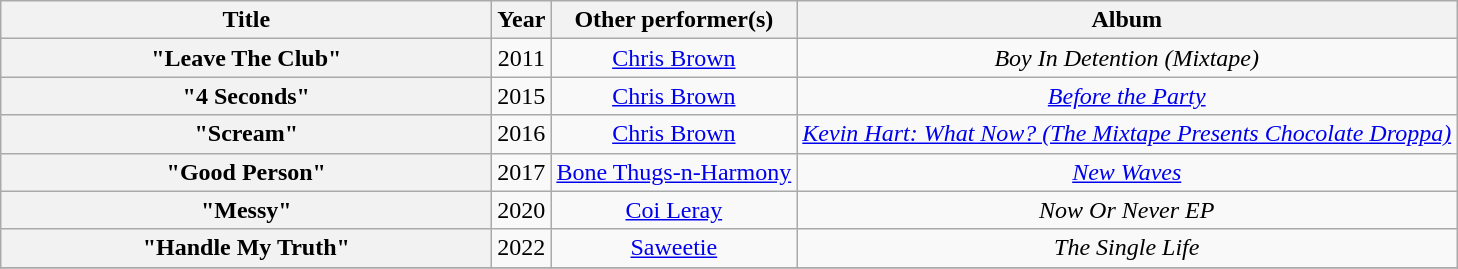<table class="wikitable plainrowheaders" style="text-align:center;">
<tr>
<th scope="col" style="width:20em;">Title</th>
<th scope="col">Year</th>
<th scope="col">Other performer(s)</th>
<th scope="col">Album</th>
</tr>
<tr>
<th scope="row">"Leave The Club"</th>
<td>2011</td>
<td><a href='#'>Chris Brown</a></td>
<td><em>Boy In Detention (Mixtape)</em></td>
</tr>
<tr>
<th scope="row">"4 Seconds"</th>
<td>2015</td>
<td><a href='#'>Chris Brown</a></td>
<td><em><a href='#'>Before the Party</a></em></td>
</tr>
<tr>
<th scope="row">"Scream"</th>
<td>2016</td>
<td><a href='#'>Chris Brown</a></td>
<td><em><a href='#'>Kevin Hart: What Now? (The Mixtape Presents Chocolate Droppa)</a></em></td>
</tr>
<tr>
<th scope="row">"Good Person"</th>
<td>2017</td>
<td><a href='#'>Bone Thugs-n-Harmony</a></td>
<td><em><a href='#'>New Waves</a></em></td>
</tr>
<tr>
<th scope="row">"Messy"</th>
<td>2020</td>
<td><a href='#'>Coi Leray</a></td>
<td><em>Now Or Never EP</em></td>
</tr>
<tr>
<th scope="row">"Handle My Truth"</th>
<td>2022</td>
<td><a href='#'>Saweetie</a></td>
<td><em>The Single Life</em></td>
</tr>
<tr>
</tr>
</table>
